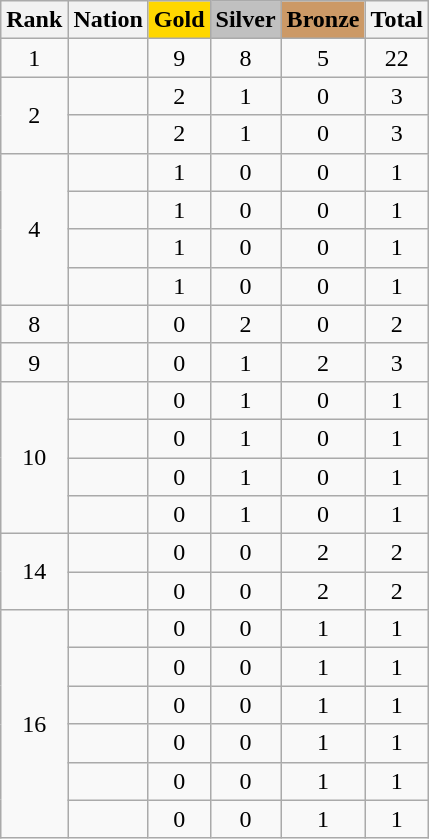<table class="wikitable sortable" style="text-align:center">
<tr>
<th>Rank</th>
<th>Nation</th>
<th style="background-color:gold">Gold</th>
<th style="background-color:silver">Silver</th>
<th style="background-color:#cc9966">Bronze</th>
<th>Total</th>
</tr>
<tr>
<td>1</td>
<td align=left></td>
<td>9</td>
<td>8</td>
<td>5</td>
<td>22</td>
</tr>
<tr>
<td rowspan=2>2</td>
<td align=left></td>
<td>2</td>
<td>1</td>
<td>0</td>
<td>3</td>
</tr>
<tr>
<td align=left></td>
<td>2</td>
<td>1</td>
<td>0</td>
<td>3</td>
</tr>
<tr>
<td rowspan=4>4</td>
<td align=left></td>
<td>1</td>
<td>0</td>
<td>0</td>
<td>1</td>
</tr>
<tr>
<td align=left></td>
<td>1</td>
<td>0</td>
<td>0</td>
<td>1</td>
</tr>
<tr>
<td align=left></td>
<td>1</td>
<td>0</td>
<td>0</td>
<td>1</td>
</tr>
<tr>
<td align=left></td>
<td>1</td>
<td>0</td>
<td>0</td>
<td>1</td>
</tr>
<tr>
<td>8</td>
<td align=left></td>
<td>0</td>
<td>2</td>
<td>0</td>
<td>2</td>
</tr>
<tr>
<td>9</td>
<td align=left></td>
<td>0</td>
<td>1</td>
<td>2</td>
<td>3</td>
</tr>
<tr>
<td rowspan=4>10</td>
<td align=left></td>
<td>0</td>
<td>1</td>
<td>0</td>
<td>1</td>
</tr>
<tr>
<td align=left></td>
<td>0</td>
<td>1</td>
<td>0</td>
<td>1</td>
</tr>
<tr>
<td align=left></td>
<td>0</td>
<td>1</td>
<td>0</td>
<td>1</td>
</tr>
<tr>
<td align=left></td>
<td>0</td>
<td>1</td>
<td>0</td>
<td>1</td>
</tr>
<tr>
<td rowspan=2>14</td>
<td align=left></td>
<td>0</td>
<td>0</td>
<td>2</td>
<td>2</td>
</tr>
<tr>
<td align=left></td>
<td>0</td>
<td>0</td>
<td>2</td>
<td>2</td>
</tr>
<tr>
<td rowspan=6>16</td>
<td align=left></td>
<td>0</td>
<td>0</td>
<td>1</td>
<td>1</td>
</tr>
<tr>
<td align=left></td>
<td>0</td>
<td>0</td>
<td>1</td>
<td>1</td>
</tr>
<tr>
<td align=left></td>
<td>0</td>
<td>0</td>
<td>1</td>
<td>1</td>
</tr>
<tr>
<td align=left></td>
<td>0</td>
<td>0</td>
<td>1</td>
<td>1</td>
</tr>
<tr>
<td align=left></td>
<td>0</td>
<td>0</td>
<td>1</td>
<td>1</td>
</tr>
<tr>
<td align=left></td>
<td>0</td>
<td>0</td>
<td>1</td>
<td>1</td>
</tr>
</table>
